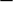<table align=right>
<tr>
<td>–</td>
<td><br></td>
</tr>
</table>
